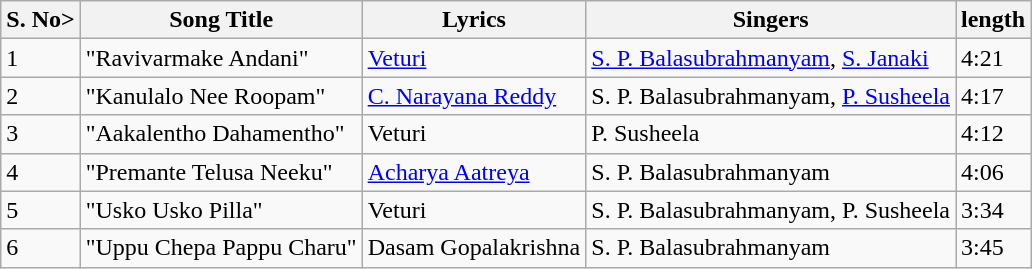<table class="wikitable">
<tr>
<th>S. No></th>
<th>Song Title</th>
<th>Lyrics</th>
<th>Singers</th>
<th>length</th>
</tr>
<tr>
<td>1</td>
<td>"Ravivarmake Andani"</td>
<td><a href='#'>Veturi</a></td>
<td><a href='#'>S. P. Balasubrahmanyam</a>, <a href='#'>S. Janaki</a></td>
<td>4:21</td>
</tr>
<tr>
<td>2</td>
<td>"Kanulalo Nee Roopam"</td>
<td><a href='#'>C. Narayana Reddy</a></td>
<td>S. P. Balasubrahmanyam, <a href='#'>P. Susheela</a></td>
<td>4:17</td>
</tr>
<tr>
<td>3</td>
<td>"Aakalentho Dahamentho"</td>
<td>Veturi</td>
<td>P. Susheela</td>
<td>4:12</td>
</tr>
<tr>
<td>4</td>
<td>"Premante Telusa Neeku"</td>
<td><a href='#'>Acharya Aatreya</a></td>
<td>S. P. Balasubrahmanyam</td>
<td>4:06</td>
</tr>
<tr>
<td>5</td>
<td>"Usko Usko Pilla"</td>
<td>Veturi</td>
<td>S. P. Balasubrahmanyam, P. Susheela</td>
<td>3:34</td>
</tr>
<tr>
<td>6</td>
<td>"Uppu Chepa Pappu Charu"</td>
<td>Dasam Gopalakrishna</td>
<td>S. P. Balasubrahmanyam</td>
<td>3:45</td>
</tr>
</table>
